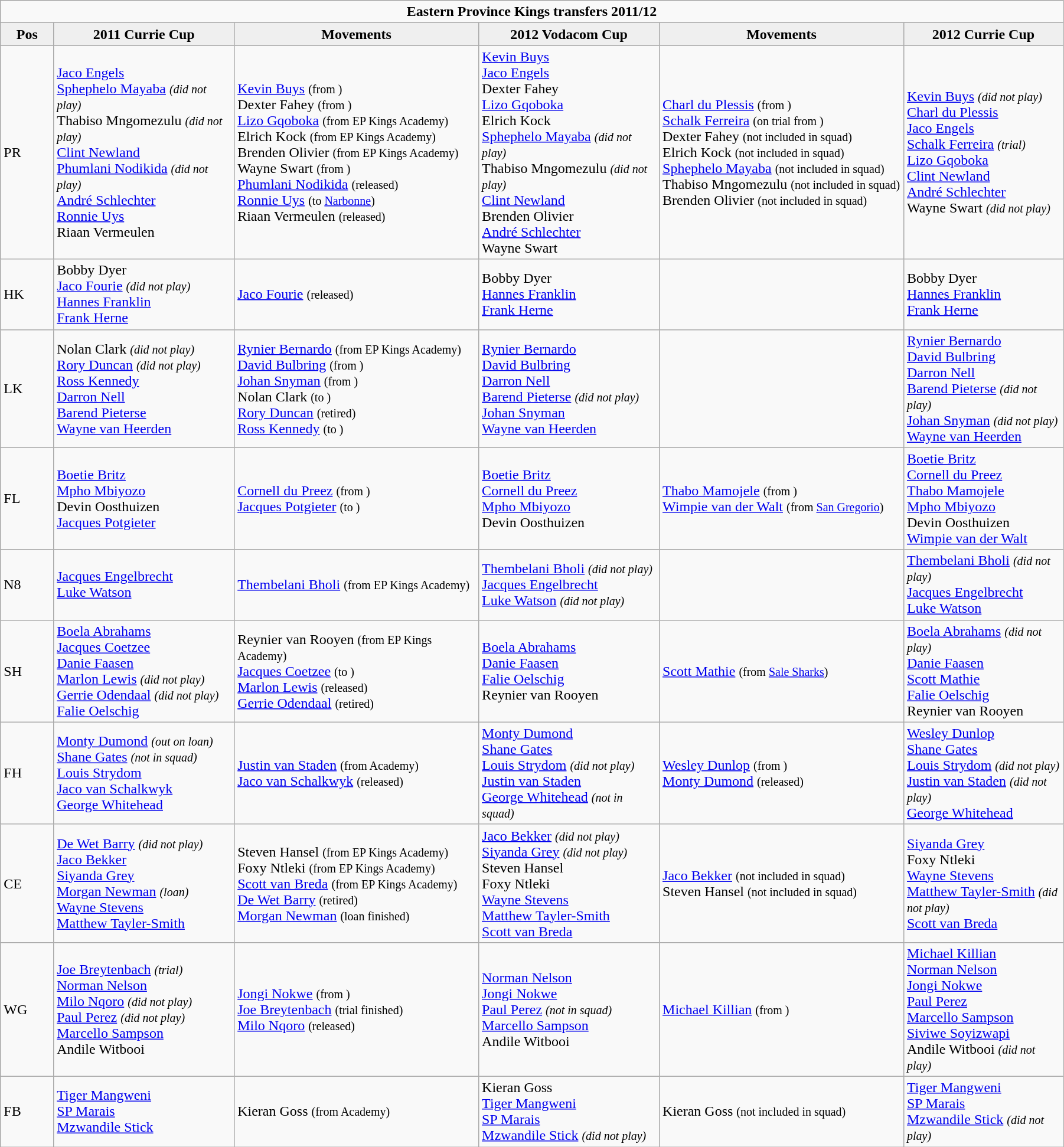<table class="wikitable" style="text-align: left; width:95%">
<tr>
<td colspan="100%" style="text-align:center;"><strong>Eastern Province Kings transfers 2011/12</strong></td>
</tr>
<tr>
<th style="background:#efefef; width:5%;">Pos</th>
<th style="background:#efefef; width:17%;">2011 Currie Cup</th>
<th style="background:#efefef; width:23%;">Movements</th>
<th style="background:#efefef; width:17%;">2012 Vodacom Cup</th>
<th style="background:#efefef; width:23%;">Movements</th>
<th style="background:#efefef; width:17%;">2012 Currie Cup</th>
</tr>
<tr>
<td>PR</td>
<td> <a href='#'>Jaco Engels</a><br><a href='#'>Sphephelo Mayaba</a> <small><em>(did not play)</em></small><br>Thabiso Mngomezulu <small><em>(did not play)</em></small><br><a href='#'>Clint Newland</a><br><a href='#'>Phumlani Nodikida</a> <small><em>(did not play)</em></small><br><a href='#'>André Schlechter</a><br><a href='#'>Ronnie Uys</a><br>Riaan Vermeulen</td>
<td>  <a href='#'>Kevin Buys</a> <small>(from )</small><br> Dexter Fahey <small>(from )</small><br> <a href='#'>Lizo Gqoboka</a> <small>(from EP Kings Academy)</small><br> Elrich Kock <small>(from EP Kings Academy)</small><br> Brenden Olivier <small>(from EP Kings Academy)</small><br> Wayne Swart <small>(from )</small><br> <a href='#'>Phumlani Nodikida</a> <small>(released)</small><br> <a href='#'>Ronnie Uys</a> <small>(to  <a href='#'>Narbonne</a>)</small><br> Riaan Vermeulen <small>(released)</small></td>
<td> <a href='#'>Kevin Buys</a><br><a href='#'>Jaco Engels</a><br>Dexter Fahey<br><a href='#'>Lizo Gqoboka</a><br>Elrich Kock<br><a href='#'>Sphephelo Mayaba</a> <small><em>(did not play)</em></small><br>Thabiso Mngomezulu <small><em>(did not play)</em></small><br><a href='#'>Clint Newland</a><br>Brenden Olivier<br><a href='#'>André Schlechter</a><br>Wayne Swart</td>
<td>  <a href='#'>Charl du Plessis</a> <small>(from )</small><br> <a href='#'>Schalk Ferreira</a> <small>(on trial from )</small><br> Dexter Fahey <small>(not included in squad)</small><br> Elrich Kock <small>(not included in squad)</small><br> <a href='#'>Sphephelo Mayaba</a> <small>(not included in squad)</small><br> Thabiso Mngomezulu <small>(not included in squad)</small><br> Brenden Olivier <small>(not included in squad)</small></td>
<td> <a href='#'>Kevin Buys</a> <small><em>(did not play)</em></small><br><a href='#'>Charl du Plessis</a><br><a href='#'>Jaco Engels</a><br><a href='#'>Schalk Ferreira</a> <small><em>(trial)</em></small><br><a href='#'>Lizo Gqoboka</a><br><a href='#'>Clint Newland</a><br><a href='#'>André Schlechter</a><br>Wayne Swart <small><em>(did not play)</em></small></td>
</tr>
<tr>
<td>HK</td>
<td> Bobby Dyer<br><a href='#'>Jaco Fourie</a> <small><em>(did not play)</em></small><br><a href='#'>Hannes Franklin</a><br><a href='#'>Frank Herne</a></td>
<td>  <a href='#'>Jaco Fourie</a> <small>(released)</small></td>
<td> Bobby Dyer<br><a href='#'>Hannes Franklin</a><br><a href='#'>Frank Herne</a></td>
<td></td>
<td> Bobby Dyer<br><a href='#'>Hannes Franklin</a><br><a href='#'>Frank Herne</a></td>
</tr>
<tr>
<td>LK</td>
<td> Nolan Clark <small><em>(did not play)</em></small><br><a href='#'>Rory Duncan</a> <small><em>(did not play)</em></small><br><a href='#'>Ross Kennedy</a><br><a href='#'>Darron Nell</a><br><a href='#'>Barend Pieterse</a><br><a href='#'>Wayne van Heerden</a></td>
<td>  <a href='#'>Rynier Bernardo</a> <small>(from EP Kings Academy)</small><br> <a href='#'>David Bulbring</a> <small>(from )</small><br> <a href='#'>Johan Snyman</a> <small>(from )</small><br> Nolan Clark <small>(to )</small><br> <a href='#'>Rory Duncan</a> <small>(retired)</small><br> <a href='#'>Ross Kennedy</a> <small>(to )</small></td>
<td> <a href='#'>Rynier Bernardo</a><br><a href='#'>David Bulbring</a><br><a href='#'>Darron Nell</a><br><a href='#'>Barend Pieterse</a> <small><em>(did not play)</em></small><br><a href='#'>Johan Snyman</a><br><a href='#'>Wayne van Heerden</a></td>
<td></td>
<td> <a href='#'>Rynier Bernardo</a><br><a href='#'>David Bulbring</a><br><a href='#'>Darron Nell</a><br><a href='#'>Barend Pieterse</a> <small><em>(did not play)</em></small><br><a href='#'>Johan Snyman</a> <small><em>(did not play)</em></small><br><a href='#'>Wayne van Heerden</a></td>
</tr>
<tr>
<td>FL</td>
<td> <a href='#'>Boetie Britz</a><br><a href='#'>Mpho Mbiyozo</a><br>Devin Oosthuizen<br><a href='#'>Jacques Potgieter</a></td>
<td>  <a href='#'>Cornell du Preez</a> <small>(from )</small><br> <a href='#'>Jacques Potgieter</a> <small>(to )</small></td>
<td> <a href='#'>Boetie Britz</a><br><a href='#'>Cornell du Preez</a><br><a href='#'>Mpho Mbiyozo</a><br>Devin Oosthuizen</td>
<td>  <a href='#'>Thabo Mamojele</a> <small>(from )</small><br> <a href='#'>Wimpie van der Walt</a> <small>(from  <a href='#'>San Gregorio</a>)</small></td>
<td> <a href='#'>Boetie Britz</a><br><a href='#'>Cornell du Preez</a><br><a href='#'>Thabo Mamojele</a><br><a href='#'>Mpho Mbiyozo</a><br>Devin Oosthuizen<br><a href='#'>Wimpie van der Walt</a></td>
</tr>
<tr>
<td>N8</td>
<td> <a href='#'>Jacques Engelbrecht</a><br><a href='#'>Luke Watson</a></td>
<td>  <a href='#'>Thembelani Bholi</a> <small>(from EP Kings Academy)</small></td>
<td> <a href='#'>Thembelani Bholi</a> <small><em>(did not play)</em></small><br><a href='#'>Jacques Engelbrecht</a><br><a href='#'>Luke Watson</a> <small><em>(did not play)</em></small></td>
<td></td>
<td> <a href='#'>Thembelani Bholi</a> <small><em>(did not play)</em></small><br><a href='#'>Jacques Engelbrecht</a><br><a href='#'>Luke Watson</a></td>
</tr>
<tr>
<td>SH</td>
<td> <a href='#'>Boela Abrahams</a><br><a href='#'>Jacques Coetzee</a><br><a href='#'>Danie Faasen</a><br><a href='#'>Marlon Lewis</a> <small><em>(did not play)</em></small><br><a href='#'>Gerrie Odendaal</a> <small><em>(did not play)</em></small><br><a href='#'>Falie Oelschig</a></td>
<td>  Reynier van Rooyen <small>(from EP Kings Academy)</small><br> <a href='#'>Jacques Coetzee</a> <small>(to )</small><br> <a href='#'>Marlon Lewis</a> <small>(released)</small><br> <a href='#'>Gerrie Odendaal</a> <small>(retired)</small></td>
<td> <a href='#'>Boela Abrahams</a><br><a href='#'>Danie Faasen</a><br><a href='#'>Falie Oelschig</a><br>Reynier van Rooyen</td>
<td>  <a href='#'>Scott Mathie</a> <small>(from  <a href='#'>Sale Sharks</a>)</small></td>
<td> <a href='#'>Boela Abrahams</a> <small><em>(did not play)</em></small><br><a href='#'>Danie Faasen</a><br><a href='#'>Scott Mathie</a><br><a href='#'>Falie Oelschig</a><br>Reynier van Rooyen</td>
</tr>
<tr>
<td>FH</td>
<td> <a href='#'>Monty Dumond</a> <small><em>(out on loan)</em></small><br><a href='#'>Shane Gates</a> <small><em>(not in squad)</em></small><br><a href='#'>Louis Strydom</a><br><a href='#'>Jaco van Schalkwyk</a><br><a href='#'>George Whitehead</a></td>
<td>  <a href='#'>Justin van Staden</a> <small>(from  Academy)</small><br> <a href='#'>Jaco van Schalkwyk</a> <small>(released)</small></td>
<td> <a href='#'>Monty Dumond</a><br><a href='#'>Shane Gates</a><br><a href='#'>Louis Strydom</a> <small><em>(did not play)</em></small><br><a href='#'>Justin van Staden</a><br><a href='#'>George Whitehead</a> <small><em>(not in squad)</em></small></td>
<td>  <a href='#'>Wesley Dunlop</a> <small>(from )</small><br> <a href='#'>Monty Dumond</a> <small>(released)</small></td>
<td> <a href='#'>Wesley Dunlop</a><br><a href='#'>Shane Gates</a><br><a href='#'>Louis Strydom</a> <small><em>(did not play)</em></small><br><a href='#'>Justin van Staden</a> <small><em>(did not play)</em></small><br><a href='#'>George Whitehead</a></td>
</tr>
<tr>
<td>CE</td>
<td> <a href='#'>De Wet Barry</a> <small><em>(did not play)</em></small><br><a href='#'>Jaco Bekker</a><br><a href='#'>Siyanda Grey</a><br><a href='#'>Morgan Newman</a> <small><em>(loan)</em></small><br><a href='#'>Wayne Stevens</a><br><a href='#'>Matthew Tayler-Smith</a></td>
<td>  Steven Hansel <small>(from EP Kings Academy)</small><br> Foxy Ntleki <small>(from EP Kings Academy)</small><br> <a href='#'>Scott van Breda</a> <small>(from EP Kings Academy)</small><br> <a href='#'>De Wet Barry</a> <small>(retired)</small><br> <a href='#'>Morgan Newman</a> <small>(loan finished)</small></td>
<td> <a href='#'>Jaco Bekker</a> <small><em>(did not play)</em></small><br><a href='#'>Siyanda Grey</a> <small><em>(did not play)</em></small><br>Steven Hansel<br>Foxy Ntleki<br><a href='#'>Wayne Stevens</a><br><a href='#'>Matthew Tayler-Smith</a><br><a href='#'>Scott van Breda</a></td>
<td>  <a href='#'>Jaco Bekker</a> <small>(not included in squad)</small><br> Steven Hansel <small>(not included in squad)</small></td>
<td> <a href='#'>Siyanda Grey</a><br>Foxy Ntleki<br><a href='#'>Wayne Stevens</a><br><a href='#'>Matthew Tayler-Smith</a> <small><em>(did not play)</em></small><br><a href='#'>Scott van Breda</a></td>
</tr>
<tr>
<td>WG</td>
<td> <a href='#'>Joe Breytenbach</a> <small><em>(trial)</em></small><br><a href='#'>Norman Nelson</a><br><a href='#'>Milo Nqoro</a> <small><em>(did not play)</em></small><br><a href='#'>Paul Perez</a> <small><em>(did not play)</em></small><br><a href='#'>Marcello Sampson</a><br>Andile Witbooi</td>
<td>  <a href='#'>Jongi Nokwe</a> <small>(from )</small><br> <a href='#'>Joe Breytenbach</a> <small>(trial finished)</small><br> <a href='#'>Milo Nqoro</a> <small>(released)</small></td>
<td> <a href='#'>Norman Nelson</a><br><a href='#'>Jongi Nokwe</a><br><a href='#'>Paul Perez</a> <small><em>(not in squad)</em></small><br><a href='#'>Marcello Sampson</a><br>Andile Witbooi</td>
<td>  <a href='#'>Michael Killian</a> <small>(from )</small></td>
<td> <a href='#'>Michael Killian</a><br><a href='#'>Norman Nelson</a><br><a href='#'>Jongi Nokwe</a><br><a href='#'>Paul Perez</a><br><a href='#'>Marcello Sampson</a><br><a href='#'>Siviwe Soyizwapi</a><br>Andile Witbooi <small><em>(did not play)</em></small></td>
</tr>
<tr>
<td>FB</td>
<td> <a href='#'>Tiger Mangweni</a><br><a href='#'>SP Marais</a><br><a href='#'>Mzwandile Stick</a></td>
<td>  Kieran Goss <small>(from  Academy)</small></td>
<td> Kieran Goss<br><a href='#'>Tiger Mangweni</a><br><a href='#'>SP Marais</a><br><a href='#'>Mzwandile Stick</a> <small><em>(did not play)</em></small></td>
<td>  Kieran Goss <small>(not included in squad)</small></td>
<td> <a href='#'>Tiger Mangweni</a><br><a href='#'>SP Marais</a><br><a href='#'>Mzwandile Stick</a> <small><em>(did not play)</em></small></td>
</tr>
</table>
